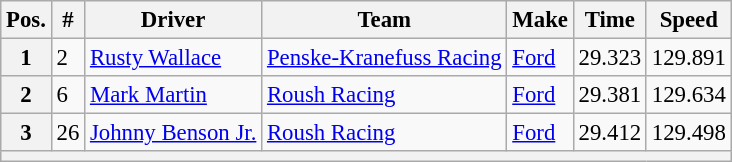<table class="wikitable" style="font-size:95%">
<tr>
<th>Pos.</th>
<th>#</th>
<th>Driver</th>
<th>Team</th>
<th>Make</th>
<th>Time</th>
<th>Speed</th>
</tr>
<tr>
<th>1</th>
<td>2</td>
<td><a href='#'>Rusty Wallace</a></td>
<td><a href='#'>Penske-Kranefuss Racing</a></td>
<td><a href='#'>Ford</a></td>
<td>29.323</td>
<td>129.891</td>
</tr>
<tr>
<th>2</th>
<td>6</td>
<td><a href='#'>Mark Martin</a></td>
<td><a href='#'>Roush Racing</a></td>
<td><a href='#'>Ford</a></td>
<td>29.381</td>
<td>129.634</td>
</tr>
<tr>
<th>3</th>
<td>26</td>
<td><a href='#'>Johnny Benson Jr.</a></td>
<td><a href='#'>Roush Racing</a></td>
<td><a href='#'>Ford</a></td>
<td>29.412</td>
<td>129.498</td>
</tr>
<tr>
<th colspan="7"></th>
</tr>
</table>
